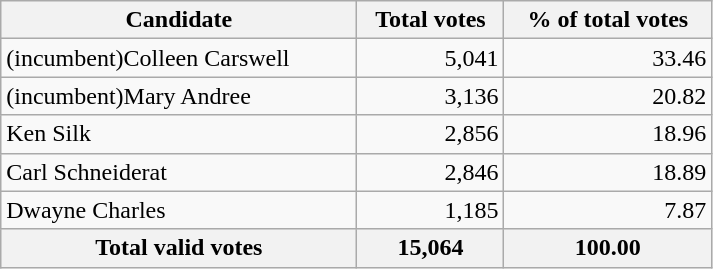<table class="wikitable" width="475">
<tr>
<th align="left">Candidate</th>
<th align="right">Total votes</th>
<th align="right">% of total votes</th>
</tr>
<tr>
<td align="left">(incumbent)Colleen Carswell</td>
<td align="right">5,041</td>
<td align="right">33.46</td>
</tr>
<tr>
<td align="left">(incumbent)Mary Andree</td>
<td align="right">3,136</td>
<td align="right">20.82</td>
</tr>
<tr>
<td align="left">Ken Silk</td>
<td align="right">2,856</td>
<td align="right">18.96</td>
</tr>
<tr>
<td align="left">Carl Schneiderat</td>
<td align="right">2,846</td>
<td align="right">18.89</td>
</tr>
<tr>
<td align="left">Dwayne Charles</td>
<td align="right">1,185</td>
<td align="right">7.87</td>
</tr>
<tr bgcolor="#EEEEEE">
<th align="left">Total valid votes</th>
<th align="right">15,064</th>
<th align="right">100.00</th>
</tr>
</table>
